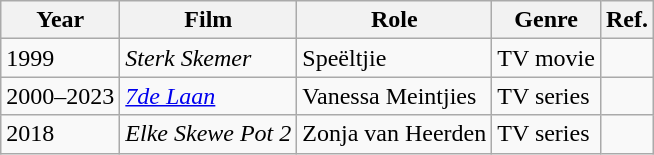<table class="wikitable">
<tr>
<th>Year</th>
<th>Film</th>
<th>Role</th>
<th>Genre</th>
<th>Ref.</th>
</tr>
<tr>
<td>1999</td>
<td><em>Sterk Skemer</em></td>
<td>Speëltjie</td>
<td>TV movie</td>
<td></td>
</tr>
<tr>
<td>2000–2023</td>
<td><em><a href='#'>7de Laan</a></em></td>
<td>Vanessa Meintjies</td>
<td>TV series</td>
<td></td>
</tr>
<tr>
<td>2018</td>
<td><em>Elke Skewe Pot 2</em></td>
<td>Zonja van Heerden</td>
<td>TV series</td>
<td></td>
</tr>
</table>
